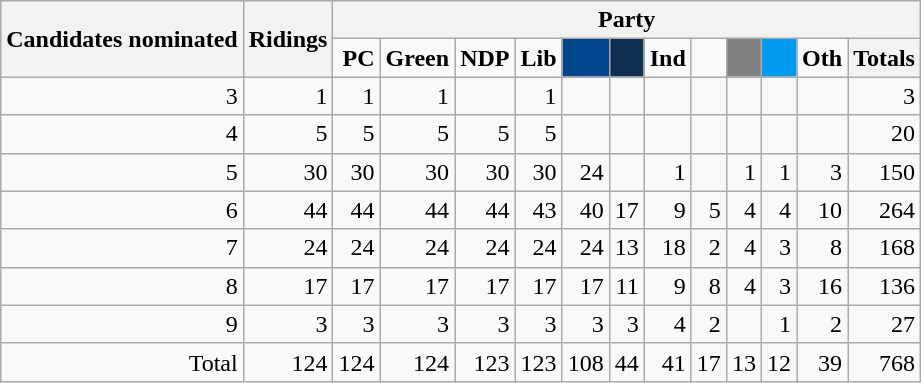<table class="wikitable" style="text-align:right;">
<tr>
<th rowspan="2">Candidates nominated</th>
<th rowspan="2">Ridings</th>
<th colspan="12">Party</th>
</tr>
<tr>
<td><strong>PC</strong></td>
<td><strong>Green</strong></td>
<td><strong>NDP</strong></td>
<td><strong>Lib</strong></td>
<td style="background-color:#02478d; color: white" align="center"><strong></strong></td>
<td style="background-color:#112f53; color: white" align="center"><strong></strong></td>
<td><strong>Ind</strong></td>
<td><strong></strong></td>
<td style="background-color:#808080; color: white" align="center"><strong></strong></td>
<td style="background-color:#009bef; color: white" align="center"><strong></strong></td>
<td><strong>Oth</strong></td>
<th>Totals</th>
</tr>
<tr>
<td>3</td>
<td>1</td>
<td>1</td>
<td>1</td>
<td></td>
<td>1</td>
<td></td>
<td></td>
<td></td>
<td></td>
<td></td>
<td></td>
<td></td>
<td>3</td>
</tr>
<tr>
<td>4</td>
<td>5</td>
<td>5</td>
<td>5</td>
<td>5</td>
<td>5</td>
<td></td>
<td></td>
<td></td>
<td></td>
<td></td>
<td></td>
<td></td>
<td>20</td>
</tr>
<tr>
<td>5</td>
<td>30</td>
<td>30</td>
<td>30</td>
<td>30</td>
<td>30</td>
<td>24</td>
<td></td>
<td>1</td>
<td></td>
<td>1</td>
<td>1</td>
<td>3</td>
<td>150</td>
</tr>
<tr>
<td>6</td>
<td>44</td>
<td>44</td>
<td>44</td>
<td>44</td>
<td>43</td>
<td>40</td>
<td>17</td>
<td>9</td>
<td>5</td>
<td>4</td>
<td>4</td>
<td>10</td>
<td>264</td>
</tr>
<tr>
<td>7</td>
<td>24</td>
<td>24</td>
<td>24</td>
<td>24</td>
<td>24</td>
<td>24</td>
<td>13</td>
<td>18</td>
<td>2</td>
<td>4</td>
<td>3</td>
<td>8</td>
<td>168</td>
</tr>
<tr>
<td>8</td>
<td>17</td>
<td>17</td>
<td>17</td>
<td>17</td>
<td>17</td>
<td>17</td>
<td>11</td>
<td>9</td>
<td>8</td>
<td>4</td>
<td>3</td>
<td>16</td>
<td>136</td>
</tr>
<tr>
<td>9</td>
<td>3</td>
<td>3</td>
<td>3</td>
<td>3</td>
<td>3</td>
<td>3</td>
<td>3</td>
<td>4</td>
<td>2</td>
<td></td>
<td>1</td>
<td>2</td>
<td>27</td>
</tr>
<tr>
<td>Total</td>
<td>124</td>
<td>124</td>
<td>124</td>
<td>123</td>
<td>123</td>
<td>108</td>
<td>44</td>
<td>41</td>
<td>17</td>
<td>13</td>
<td>12</td>
<td>39</td>
<td>768</td>
</tr>
</table>
